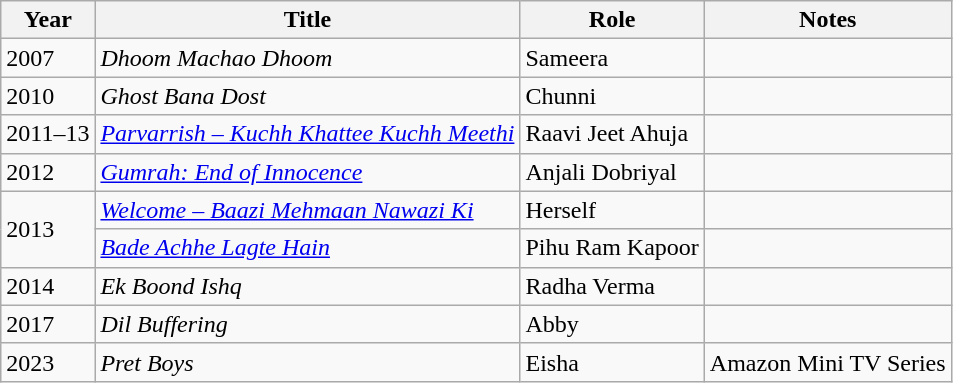<table class="wikitable sortable">
<tr>
<th>Year</th>
<th>Title</th>
<th>Role</th>
<th class="unsortable">Notes</th>
</tr>
<tr>
<td>2007</td>
<td><em>Dhoom Machao Dhoom</em></td>
<td>Sameera</td>
<td></td>
</tr>
<tr>
<td>2010</td>
<td><em>Ghost Bana Dost</em></td>
<td>Chunni</td>
<td></td>
</tr>
<tr>
<td>2011–13</td>
<td><em><a href='#'>Parvarrish – Kuchh Khattee Kuchh Meethi</a></em></td>
<td>Raavi Jeet Ahuja</td>
<td></td>
</tr>
<tr>
<td>2012</td>
<td><em><a href='#'>Gumrah: End of Innocence</a></em></td>
<td>Anjali Dobriyal</td>
<td></td>
</tr>
<tr>
<td rowspan="2">2013</td>
<td><em><a href='#'>Welcome – Baazi Mehmaan Nawazi Ki</a></em></td>
<td>Herself</td>
<td></td>
</tr>
<tr>
<td><em><a href='#'>Bade Achhe Lagte Hain</a></em></td>
<td>Pihu Ram Kapoor</td>
<td></td>
</tr>
<tr>
<td>2014</td>
<td><em>Ek Boond Ishq</em></td>
<td>Radha Verma</td>
<td></td>
</tr>
<tr>
<td>2017</td>
<td><em>Dil Buffering</em></td>
<td>Abby</td>
<td></td>
</tr>
<tr>
<td>2023</td>
<td><em>Pret Boys</em></td>
<td>Eisha</td>
<td>Amazon Mini TV Series</td>
</tr>
</table>
